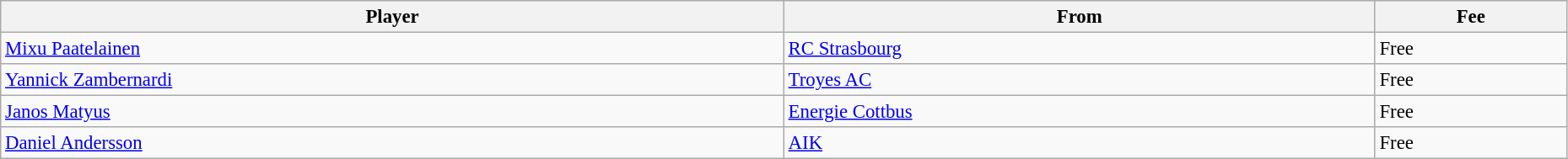<table class="wikitable" style="text-align:center; font-size:95%;width:98%; text-align:left">
<tr>
<th><strong>Player</strong></th>
<th><strong>From</strong></th>
<th><strong>Fee</strong></th>
</tr>
<tr --->
<td> <a href='#'>Mixu Paatelainen</a></td>
<td><a href='#'>RC Strasbourg</a></td>
<td>Free</td>
</tr>
<tr>
<td> <a href='#'>Yannick Zambernardi</a></td>
<td><a href='#'>Troyes AC</a></td>
<td>Free</td>
</tr>
<tr>
<td> <a href='#'>Janos Matyus</a></td>
<td><a href='#'>Energie Cottbus</a></td>
<td>Free</td>
</tr>
<tr>
<td> <a href='#'>Daniel Andersson</a></td>
<td><a href='#'>AIK</a></td>
<td>Free</td>
</tr>
</table>
